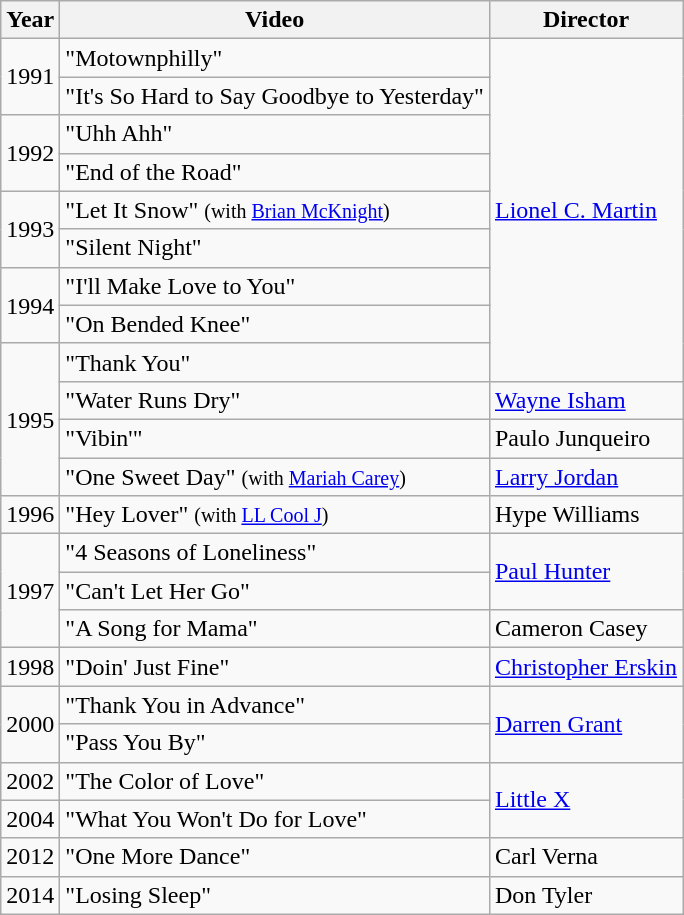<table class="wikitable">
<tr>
<th>Year</th>
<th>Video</th>
<th>Director</th>
</tr>
<tr>
<td rowspan="2">1991</td>
<td>"Motownphilly"</td>
<td rowspan="9"><a href='#'>Lionel C. Martin</a></td>
</tr>
<tr>
<td>"It's So Hard to Say Goodbye to Yesterday"</td>
</tr>
<tr>
<td rowspan="2">1992</td>
<td>"Uhh Ahh"</td>
</tr>
<tr>
<td>"End of the Road"</td>
</tr>
<tr>
<td rowspan="2">1993</td>
<td>"Let It Snow" <small>(with <a href='#'>Brian McKnight</a>)</small></td>
</tr>
<tr>
<td>"Silent Night"</td>
</tr>
<tr>
<td rowspan="2">1994</td>
<td>"I'll Make Love to You"</td>
</tr>
<tr>
<td>"On Bended Knee"</td>
</tr>
<tr>
<td rowspan="4">1995</td>
<td>"Thank You"</td>
</tr>
<tr>
<td>"Water Runs Dry"</td>
<td><a href='#'>Wayne Isham</a></td>
</tr>
<tr>
<td>"Vibin'"</td>
<td>Paulo Junqueiro</td>
</tr>
<tr>
<td>"One Sweet Day" <small>(with <a href='#'>Mariah Carey</a>)</small></td>
<td><a href='#'>Larry Jordan</a></td>
</tr>
<tr>
<td>1996</td>
<td>"Hey Lover" <small>(with <a href='#'>LL Cool J</a>)</small></td>
<td>Hype Williams</td>
</tr>
<tr>
<td rowspan="3">1997</td>
<td>"4 Seasons of Loneliness"</td>
<td rowspan="2"><a href='#'>Paul Hunter</a></td>
</tr>
<tr>
<td>"Can't Let Her Go"</td>
</tr>
<tr>
<td>"A Song for Mama"</td>
<td>Cameron Casey</td>
</tr>
<tr>
<td>1998</td>
<td>"Doin' Just Fine"</td>
<td><a href='#'>Christopher Erskin</a></td>
</tr>
<tr>
<td rowspan="2">2000</td>
<td>"Thank You in Advance"</td>
<td rowspan="2"><a href='#'>Darren Grant</a></td>
</tr>
<tr>
<td>"Pass You By"</td>
</tr>
<tr>
<td>2002</td>
<td>"The Color of Love"</td>
<td rowspan="2"><a href='#'>Little X</a></td>
</tr>
<tr>
<td>2004</td>
<td>"What You Won't Do for Love"</td>
</tr>
<tr>
<td>2012</td>
<td>"One More Dance"</td>
<td>Carl Verna</td>
</tr>
<tr>
<td>2014</td>
<td>"Losing Sleep"</td>
<td>Don Tyler</td>
</tr>
</table>
